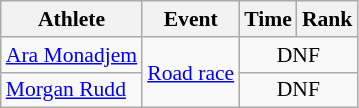<table class=wikitable style="font-size:90%">
<tr>
<th>Athlete</th>
<th>Event</th>
<th>Time</th>
<th>Rank</th>
</tr>
<tr align=center>
<td align=left><a href='#'>Ara Monadjem</a></td>
<td align=left rowspan=2><a href='#'>Road race</a></td>
<td colspan=2>DNF</td>
</tr>
<tr align=center>
<td align=left><a href='#'>Morgan Rudd</a></td>
<td colspan=2>DNF</td>
</tr>
</table>
